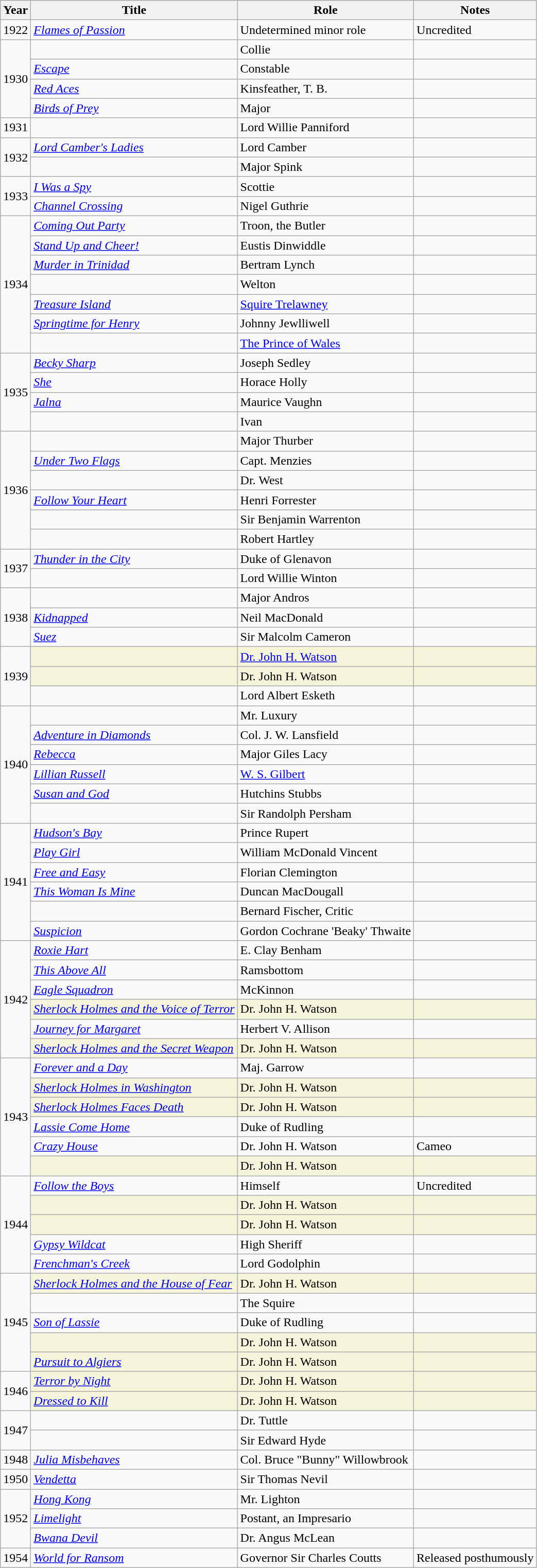<table class="wikitable plainrowheaders sortable">
<tr>
<th scope="col">Year</th>
<th scope="col">Title</th>
<th scope="col">Role</th>
<th scope="col" class="unsortable">Notes</th>
</tr>
<tr>
<td>1922</td>
<td><em><a href='#'>Flames of Passion</a></em></td>
<td>Undetermined minor role</td>
<td>Uncredited</td>
</tr>
<tr>
<td rowspan=4>1930</td>
<td></td>
<td>Collie</td>
<td></td>
</tr>
<tr>
<td><em><a href='#'>Escape</a></em></td>
<td>Constable</td>
<td></td>
</tr>
<tr>
<td><em><a href='#'>Red Aces</a></em></td>
<td>Kinsfeather, T. B.</td>
<td></td>
</tr>
<tr>
<td><em><a href='#'>Birds of Prey</a></em></td>
<td>Major</td>
<td></td>
</tr>
<tr>
<td>1931</td>
<td></td>
<td>Lord Willie Panniford</td>
<td></td>
</tr>
<tr>
<td rowspan=2>1932</td>
<td><em><a href='#'>Lord Camber's Ladies</a></em></td>
<td>Lord Camber</td>
<td></td>
</tr>
<tr>
<td></td>
<td>Major Spink</td>
<td></td>
</tr>
<tr>
<td rowspan=2>1933</td>
<td><em><a href='#'>I Was a Spy</a></em></td>
<td>Scottie</td>
<td></td>
</tr>
<tr>
<td><em><a href='#'>Channel Crossing</a></em></td>
<td>Nigel Guthrie</td>
<td></td>
</tr>
<tr>
<td rowspan=7>1934</td>
<td><em><a href='#'>Coming Out Party</a></em></td>
<td>Troon, the Butler</td>
<td></td>
</tr>
<tr>
<td><em><a href='#'>Stand Up and Cheer!</a></em></td>
<td>Eustis Dinwiddle</td>
<td></td>
</tr>
<tr>
<td><em><a href='#'>Murder in Trinidad</a></em></td>
<td>Bertram Lynch</td>
<td></td>
</tr>
<tr>
<td></td>
<td>Welton</td>
<td></td>
</tr>
<tr>
<td><em><a href='#'>Treasure Island</a></em></td>
<td><a href='#'>Squire Trelawney</a></td>
<td></td>
</tr>
<tr>
<td><em><a href='#'>Springtime for Henry</a></em></td>
<td>Johnny Jewlliwell</td>
<td></td>
</tr>
<tr>
<td></td>
<td><a href='#'>The Prince of Wales</a></td>
<td></td>
</tr>
<tr>
<td rowspan=4>1935</td>
<td><em><a href='#'>Becky Sharp</a></em></td>
<td>Joseph Sedley</td>
<td></td>
</tr>
<tr>
<td><em><a href='#'>She</a></em></td>
<td>Horace Holly</td>
<td></td>
</tr>
<tr>
<td><em><a href='#'>Jalna</a></em></td>
<td>Maurice Vaughn</td>
<td></td>
</tr>
<tr>
<td></td>
<td>Ivan</td>
<td></td>
</tr>
<tr>
<td rowspan=6>1936</td>
<td></td>
<td>Major Thurber</td>
<td></td>
</tr>
<tr>
<td><em><a href='#'>Under Two Flags</a></em></td>
<td>Capt. Menzies</td>
<td></td>
</tr>
<tr>
<td></td>
<td>Dr. West</td>
<td></td>
</tr>
<tr>
<td><em><a href='#'>Follow Your Heart</a></em></td>
<td>Henri Forrester</td>
<td></td>
</tr>
<tr>
<td></td>
<td>Sir Benjamin Warrenton</td>
<td></td>
</tr>
<tr>
<td></td>
<td>Robert Hartley</td>
<td></td>
</tr>
<tr>
<td rowspan=2>1937</td>
<td><em><a href='#'>Thunder in the City</a></em></td>
<td>Duke of Glenavon</td>
<td></td>
</tr>
<tr>
<td></td>
<td>Lord Willie Winton</td>
<td></td>
</tr>
<tr>
<td rowspan=3>1938</td>
<td></td>
<td>Major Andros</td>
<td></td>
</tr>
<tr>
<td><em><a href='#'>Kidnapped</a></em></td>
<td>Neil MacDonald</td>
<td></td>
</tr>
<tr>
<td><em><a href='#'>Suez</a></em></td>
<td>Sir Malcolm Cameron</td>
<td></td>
</tr>
<tr>
<td rowspan=3>1939</td>
<td bgcolor=#F5F5DC></td>
<td bgcolor=#F5F5DC><a href='#'>Dr. John H. Watson</a></td>
<td bgcolor=#F5F5DC></td>
</tr>
<tr bgcolor=#F5F5DC>
<td></td>
<td>Dr. John H. Watson</td>
<td></td>
</tr>
<tr>
<td></td>
<td>Lord Albert Esketh</td>
<td></td>
</tr>
<tr>
<td rowspan=6>1940</td>
<td></td>
<td>Mr. Luxury</td>
<td></td>
</tr>
<tr>
<td><em><a href='#'>Adventure in Diamonds</a></em></td>
<td>Col. J. W. Lansfield</td>
<td></td>
</tr>
<tr>
<td><em><a href='#'>Rebecca</a></em></td>
<td>Major Giles Lacy</td>
<td></td>
</tr>
<tr>
<td><em><a href='#'>Lillian Russell</a></em></td>
<td><a href='#'>W. S. Gilbert</a></td>
<td></td>
</tr>
<tr>
<td><em><a href='#'>Susan and God</a></em></td>
<td>Hutchins Stubbs</td>
<td></td>
</tr>
<tr>
<td><em></em></td>
<td>Sir Randolph Persham</td>
<td></td>
</tr>
<tr>
<td rowspan=6>1941</td>
<td><em><a href='#'>Hudson's Bay</a></em></td>
<td>Prince Rupert</td>
<td></td>
</tr>
<tr>
<td><em><a href='#'>Play Girl</a></em></td>
<td>William McDonald Vincent</td>
<td></td>
</tr>
<tr>
<td><em><a href='#'>Free and Easy</a></em></td>
<td>Florian Clemington</td>
<td></td>
</tr>
<tr>
<td><em><a href='#'>This Woman Is Mine</a></em></td>
<td>Duncan MacDougall</td>
<td></td>
</tr>
<tr>
<td></td>
<td>Bernard Fischer, Critic</td>
<td></td>
</tr>
<tr>
<td><em><a href='#'>Suspicion</a></em></td>
<td>Gordon Cochrane 'Beaky' Thwaite</td>
<td></td>
</tr>
<tr>
<td rowspan=6>1942</td>
<td><em><a href='#'>Roxie Hart</a></em></td>
<td>E. Clay Benham</td>
<td></td>
</tr>
<tr>
<td><em><a href='#'>This Above All</a></em></td>
<td>Ramsbottom</td>
<td></td>
</tr>
<tr>
<td><em><a href='#'>Eagle Squadron</a></em></td>
<td>McKinnon</td>
<td></td>
</tr>
<tr bgcolor=#F5F5DC>
<td><em><a href='#'>Sherlock Holmes and the Voice of Terror</a></em></td>
<td>Dr. John H. Watson</td>
<td></td>
</tr>
<tr>
<td><em><a href='#'>Journey for Margaret</a></em></td>
<td>Herbert V. Allison</td>
<td></td>
</tr>
<tr bgcolor=#F5F5DC>
<td><em><a href='#'>Sherlock Holmes and the Secret Weapon</a></em></td>
<td>Dr. John H. Watson</td>
<td></td>
</tr>
<tr>
<td rowspan=6>1943</td>
<td><em><a href='#'>Forever and a Day</a></em></td>
<td>Maj. Garrow</td>
<td></td>
</tr>
<tr bgcolor=#F5F5DC>
<td><em><a href='#'>Sherlock Holmes in Washington</a></em></td>
<td>Dr. John H. Watson</td>
<td></td>
</tr>
<tr bgcolor=#F5F5DC>
<td><em><a href='#'>Sherlock Holmes Faces Death</a></em></td>
<td>Dr. John H. Watson</td>
<td></td>
</tr>
<tr>
<td><em><a href='#'>Lassie Come Home</a></em></td>
<td>Duke of Rudling</td>
<td></td>
</tr>
<tr>
<td><em><a href='#'>Crazy House</a></em></td>
<td>Dr. John H. Watson</td>
<td>Cameo</td>
</tr>
<tr bgcolor=#F5F5DC>
<td></td>
<td>Dr. John H. Watson</td>
<td></td>
</tr>
<tr>
<td rowspan=5>1944</td>
<td><em><a href='#'>Follow the Boys</a></em></td>
<td>Himself</td>
<td>Uncredited</td>
</tr>
<tr bgcolor=#F5F5DC>
<td></td>
<td>Dr. John H. Watson</td>
<td></td>
</tr>
<tr bgcolor=#F5F5DC>
<td></td>
<td>Dr. John H. Watson</td>
<td></td>
</tr>
<tr>
<td><em><a href='#'>Gypsy Wildcat</a></em></td>
<td>High Sheriff</td>
<td></td>
</tr>
<tr>
<td><em><a href='#'>Frenchman's Creek</a></em></td>
<td>Lord Godolphin</td>
<td></td>
</tr>
<tr>
<td rowspan=5>1945</td>
<td bgcolor=#F5F5DC><em><a href='#'>Sherlock Holmes and the House of Fear</a></em></td>
<td bgcolor=#F5F5DC>Dr. John H. Watson</td>
<td bgcolor=#F5F5DC></td>
</tr>
<tr>
<td></td>
<td>The Squire</td>
<td></td>
</tr>
<tr>
<td><em><a href='#'>Son of Lassie</a></em></td>
<td>Duke of Rudling</td>
<td></td>
</tr>
<tr bgcolor=#F5F5DC>
<td></td>
<td>Dr. John H. Watson</td>
<td></td>
</tr>
<tr bgcolor=#F5F5DC>
<td><em><a href='#'>Pursuit to Algiers</a></em></td>
<td>Dr. John H. Watson</td>
<td></td>
</tr>
<tr>
<td rowspan=2>1946</td>
<td bgcolor=#F5F5DC><em><a href='#'>Terror by Night</a></em></td>
<td bgcolor=#F5F5DC>Dr. John H. Watson</td>
<td bgcolor=#F5F5DC></td>
</tr>
<tr bgcolor=#F5F5DC>
<td><em><a href='#'>Dressed to Kill</a></em></td>
<td>Dr. John H. Watson</td>
<td></td>
</tr>
<tr>
<td rowspan=2>1947</td>
<td></td>
<td>Dr. Tuttle</td>
<td></td>
</tr>
<tr>
<td></td>
<td>Sir Edward Hyde</td>
<td></td>
</tr>
<tr>
<td>1948</td>
<td><em><a href='#'>Julia Misbehaves</a></em></td>
<td>Col. Bruce "Bunny" Willowbrook</td>
<td></td>
</tr>
<tr>
<td>1950</td>
<td><em><a href='#'>Vendetta</a></em></td>
<td>Sir Thomas Nevil</td>
<td></td>
</tr>
<tr>
<td rowspan=3>1952</td>
<td><em><a href='#'>Hong Kong</a></em></td>
<td>Mr. Lighton</td>
<td></td>
</tr>
<tr>
<td><em><a href='#'>Limelight</a></em></td>
<td>Postant, an Impresario</td>
<td></td>
</tr>
<tr>
<td><em><a href='#'>Bwana Devil</a></em></td>
<td>Dr. Angus McLean</td>
<td></td>
</tr>
<tr>
<td>1954</td>
<td><em><a href='#'>World for Ransom</a></em></td>
<td>Governor Sir Charles Coutts</td>
<td>Released posthumously</td>
</tr>
</table>
